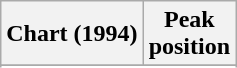<table class="wikitable sortable">
<tr>
<th>Chart (1994)</th>
<th>Peak<br>position</th>
</tr>
<tr>
</tr>
<tr>
</tr>
<tr>
</tr>
</table>
